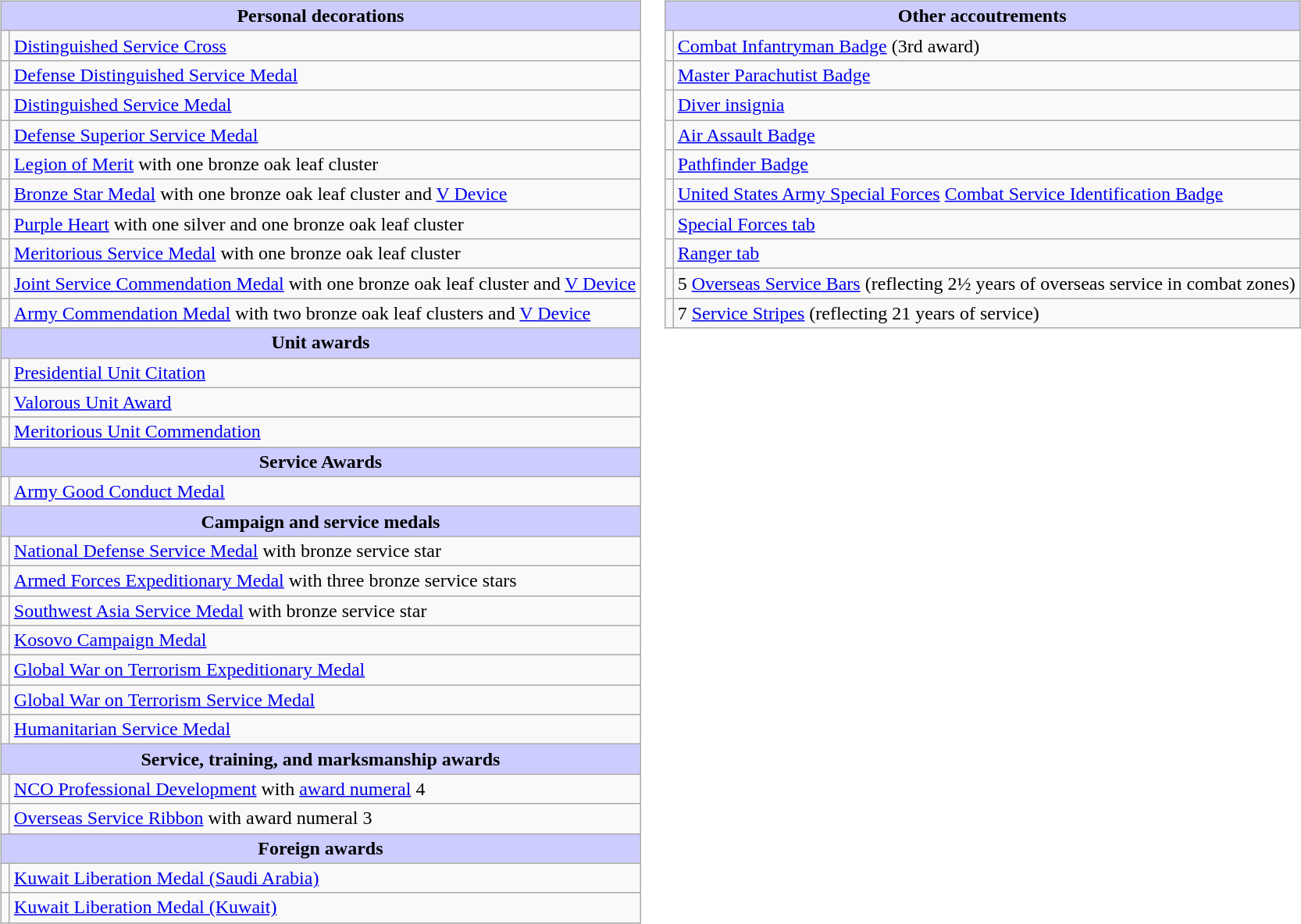<table style="width=100%;">
<tr>
<td valign="top"><br><table class="wikitable">
<tr style="background:#ccf; text-align:center;">
<td colspan=2><strong>Personal decorations</strong></td>
</tr>
<tr>
<td></td>
<td><a href='#'>Distinguished Service Cross</a></td>
</tr>
<tr>
<td></td>
<td><a href='#'>Defense Distinguished Service Medal</a></td>
</tr>
<tr>
<td></td>
<td><a href='#'>Distinguished Service Medal</a></td>
</tr>
<tr>
<td></td>
<td><a href='#'>Defense Superior Service Medal</a></td>
</tr>
<tr>
<td></td>
<td><a href='#'>Legion of Merit</a> with one bronze oak leaf cluster</td>
</tr>
<tr>
<td></td>
<td><a href='#'>Bronze Star Medal</a> with one bronze oak leaf cluster and <a href='#'>V Device</a></td>
</tr>
<tr>
<td></td>
<td><a href='#'>Purple Heart</a> with one silver and one bronze oak leaf cluster</td>
</tr>
<tr>
<td></td>
<td><a href='#'>Meritorious Service Medal</a> with one bronze oak leaf cluster</td>
</tr>
<tr>
<td></td>
<td><a href='#'>Joint Service Commendation Medal</a> with one bronze oak leaf cluster and <a href='#'>V Device</a></td>
</tr>
<tr>
<td></td>
<td><a href='#'>Army Commendation Medal</a> with two bronze oak leaf clusters and <a href='#'>V Device</a></td>
</tr>
<tr style="background:#ccf; text-align:center;">
<td colspan=2><strong>Unit awards</strong></td>
</tr>
<tr>
<td></td>
<td><a href='#'>Presidential Unit Citation</a></td>
</tr>
<tr>
<td></td>
<td><a href='#'>Valorous Unit Award</a></td>
</tr>
<tr>
<td></td>
<td><a href='#'>Meritorious Unit Commendation</a></td>
</tr>
<tr style="background:#ccf; text-align:center;">
<td colspan=2><strong>Service Awards</strong></td>
</tr>
<tr>
<td></td>
<td><a href='#'>Army Good Conduct Medal</a></td>
</tr>
<tr style="background:#ccf; text-align:center;">
<td colspan=2><strong>Campaign and service medals</strong></td>
</tr>
<tr>
<td></td>
<td><a href='#'>National Defense Service Medal</a> with bronze service star</td>
</tr>
<tr>
<td></td>
<td><a href='#'>Armed Forces Expeditionary Medal</a> with three bronze service stars</td>
</tr>
<tr>
<td></td>
<td><a href='#'>Southwest Asia Service Medal</a> with bronze service star</td>
</tr>
<tr>
<td></td>
<td><a href='#'>Kosovo Campaign Medal</a></td>
</tr>
<tr>
<td></td>
<td><a href='#'>Global War on Terrorism Expeditionary Medal</a></td>
</tr>
<tr>
<td></td>
<td><a href='#'>Global War on Terrorism Service Medal</a></td>
</tr>
<tr>
<td></td>
<td><a href='#'>Humanitarian Service Medal</a></td>
</tr>
<tr style="background:#ccf; text-align:center;">
<td colspan=2><strong>Service, training, and marksmanship awards</strong></td>
</tr>
<tr>
<td></td>
<td><a href='#'>NCO Professional Development</a> with <a href='#'>award numeral</a> 4</td>
</tr>
<tr>
<td></td>
<td><a href='#'>Overseas Service Ribbon</a> with award numeral 3</td>
</tr>
<tr style="background:#ccf; text-align:center;">
<td colspan=2><strong>Foreign awards</strong></td>
</tr>
<tr>
<td></td>
<td><a href='#'>Kuwait Liberation Medal (Saudi Arabia)</a></td>
</tr>
<tr>
<td></td>
<td><a href='#'>Kuwait Liberation Medal (Kuwait)</a></td>
</tr>
</table>
</td>
<td valign="top"><br><table class="wikitable">
<tr style="background:#ccf; text-align:center;">
<td colspan=2><strong>Other accoutrements</strong></td>
</tr>
<tr>
<td align=center></td>
<td><a href='#'>Combat Infantryman Badge</a> (3rd award)</td>
</tr>
<tr>
<td align=center></td>
<td><a href='#'>Master Parachutist Badge</a></td>
</tr>
<tr>
<td align=center></td>
<td><a href='#'>Diver insignia</a></td>
</tr>
<tr>
<td align=center></td>
<td><a href='#'>Air Assault Badge</a></td>
</tr>
<tr>
<td align=center></td>
<td><a href='#'>Pathfinder Badge</a></td>
</tr>
<tr>
<td align=center></td>
<td><a href='#'>United States Army Special Forces</a> <a href='#'>Combat Service Identification Badge</a></td>
</tr>
<tr>
<td align=center></td>
<td><a href='#'>Special Forces tab</a></td>
</tr>
<tr>
<td align=center></td>
<td><a href='#'>Ranger tab</a></td>
</tr>
<tr>
<td align=center></td>
<td>5 <a href='#'>Overseas Service Bars</a> (reflecting 2½ years of overseas service in combat zones)</td>
</tr>
<tr>
<td align=center></td>
<td>7 <a href='#'>Service Stripes</a> (reflecting 21 years of service)</td>
</tr>
</table>
</td>
</tr>
</table>
